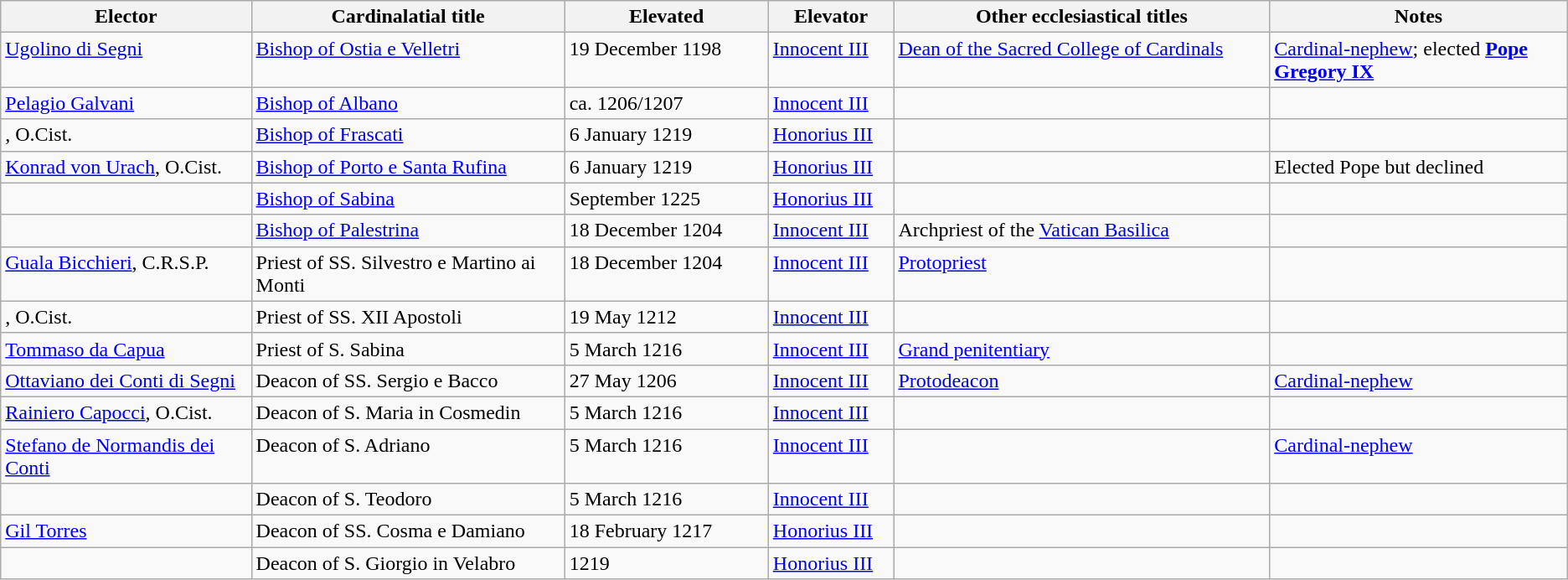<table class="wikitable sortable">
<tr>
<th width="16%">Elector</th>
<th width="20%">Cardinalatial title</th>
<th width="13%">Elevated</th>
<th width="8%">Elevator</th>
<th width="24%">Other ecclesiastical titles</th>
<th width="19%">Notes</th>
</tr>
<tr valign="top">
<td><a href='#'>Ugolino di Segni</a></td>
<td><a href='#'>Bishop of Ostia e Velletri</a></td>
<td>19 December 1198</td>
<td><a href='#'>Innocent III</a></td>
<td><a href='#'>Dean of the Sacred College of Cardinals</a></td>
<td><a href='#'>Cardinal-nephew</a>; elected <strong><a href='#'>Pope Gregory IX</a></strong></td>
</tr>
<tr valign="top">
<td><a href='#'>Pelagio Galvani</a></td>
<td><a href='#'>Bishop of Albano</a></td>
<td>ca. 1206/1207</td>
<td><a href='#'>Innocent III</a></td>
<td></td>
<td></td>
</tr>
<tr valign="top">
<td>, O.Cist.</td>
<td><a href='#'>Bishop of Frascati</a></td>
<td>6 January 1219</td>
<td><a href='#'>Honorius III</a></td>
<td></td>
<td></td>
</tr>
<tr valign="top">
<td><a href='#'>Konrad von Urach</a>, O.Cist.</td>
<td><a href='#'>Bishop of Porto e Santa Rufina</a></td>
<td>6 January 1219</td>
<td><a href='#'>Honorius III</a></td>
<td></td>
<td>Elected Pope but declined</td>
</tr>
<tr valign="top">
<td></td>
<td><a href='#'>Bishop of Sabina</a></td>
<td>September 1225</td>
<td><a href='#'>Honorius III</a></td>
<td></td>
</tr>
<tr valign="top">
<td></td>
<td><a href='#'>Bishop of Palestrina</a></td>
<td>18 December 1204</td>
<td><a href='#'>Innocent III</a></td>
<td>Archpriest of the <a href='#'>Vatican Basilica</a></td>
<td></td>
</tr>
<tr valign="top">
<td><a href='#'>Guala Bicchieri</a>, C.R.S.P.</td>
<td>Priest of SS. Silvestro e Martino ai Monti</td>
<td>18 December 1204</td>
<td><a href='#'>Innocent III</a></td>
<td><a href='#'>Protopriest</a></td>
<td></td>
</tr>
<tr valign="top">
<td>, O.Cist.</td>
<td>Priest of SS. XII Apostoli</td>
<td>19 May 1212</td>
<td><a href='#'>Innocent III</a></td>
<td></td>
<td></td>
</tr>
<tr valign="top">
<td><a href='#'>Tommaso da Capua</a></td>
<td>Priest of S. Sabina</td>
<td>5 March 1216</td>
<td><a href='#'>Innocent III</a></td>
<td><a href='#'>Grand penitentiary</a></td>
<td></td>
</tr>
<tr valign="top">
<td><a href='#'>Ottaviano dei Conti di Segni</a></td>
<td>Deacon of SS. Sergio e Bacco</td>
<td>27 May 1206</td>
<td><a href='#'>Innocent III</a></td>
<td><a href='#'>Protodeacon</a></td>
<td><a href='#'>Cardinal-nephew</a></td>
</tr>
<tr valign="top">
<td><a href='#'>Rainiero Capocci</a>, O.Cist.</td>
<td>Deacon of S. Maria in Cosmedin</td>
<td>5 March 1216</td>
<td><a href='#'>Innocent III</a></td>
<td></td>
<td></td>
</tr>
<tr valign="top">
<td><a href='#'>Stefano de Normandis dei Conti</a></td>
<td>Deacon of S. Adriano</td>
<td>5 March 1216</td>
<td><a href='#'>Innocent III</a></td>
<td></td>
<td><a href='#'>Cardinal-nephew</a></td>
</tr>
<tr valign="top">
<td></td>
<td>Deacon of S. Teodoro</td>
<td>5 March 1216</td>
<td><a href='#'>Innocent III</a></td>
<td></td>
<td></td>
</tr>
<tr valign="top">
<td><a href='#'>Gil Torres</a></td>
<td>Deacon of SS. Cosma e Damiano</td>
<td>18 February 1217</td>
<td><a href='#'>Honorius III</a></td>
<td></td>
<td></td>
</tr>
<tr valign="top">
<td></td>
<td>Deacon of S. Giorgio in Velabro</td>
<td>1219</td>
<td><a href='#'>Honorius III</a></td>
<td></td>
<td></td>
</tr>
</table>
